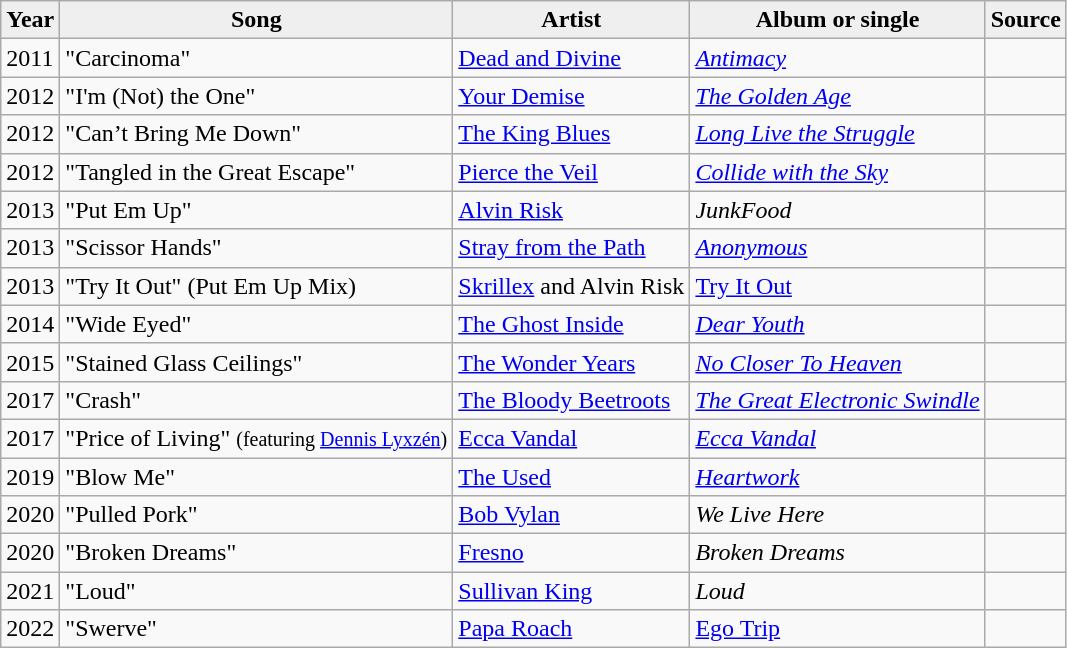<table class="wikitable sortable">
<tr>
<th style="background:#efefef;">Year</th>
<th style="background:#efefef;">Song</th>
<th style="background:#efefef;">Artist</th>
<th style="background:#efefef;">Album or single</th>
<th style="background:#efefef;">Source</th>
</tr>
<tr>
<td>2011</td>
<td>"Carcinoma"</td>
<td><a href='#'>Dead and Divine</a></td>
<td><em><a href='#'>Antimacy</a></em></td>
<td></td>
</tr>
<tr>
<td>2012</td>
<td>"I'm (Not) the One"</td>
<td><a href='#'>Your Demise</a></td>
<td><em><a href='#'>The Golden Age</a></em></td>
<td></td>
</tr>
<tr>
<td>2012</td>
<td>"Can’t Bring Me Down"</td>
<td><a href='#'>The King Blues</a></td>
<td><em><a href='#'>Long Live the Struggle</a></em></td>
<td></td>
</tr>
<tr>
<td>2012</td>
<td>"Tangled in the Great Escape"</td>
<td><a href='#'>Pierce the Veil</a></td>
<td><em><a href='#'>Collide with the Sky</a></em></td>
<td></td>
</tr>
<tr>
<td>2013</td>
<td>"Put Em Up"</td>
<td><a href='#'>Alvin Risk</a></td>
<td><em>JunkFood</em></td>
<td></td>
</tr>
<tr>
<td>2013</td>
<td>"Scissor Hands"</td>
<td><a href='#'>Stray from the Path</a></td>
<td><em><a href='#'>Anonymous</a></em></td>
<td></td>
</tr>
<tr>
<td>2013</td>
<td>"Try It Out" (Put Em Up Mix)</td>
<td><a href='#'>Skrillex</a> and Alvin Risk</td>
<td><a href='#'>Try It Out</a></td>
<td></td>
</tr>
<tr>
<td>2014</td>
<td>"Wide Eyed"</td>
<td><a href='#'>The Ghost Inside</a></td>
<td><em><a href='#'>Dear Youth</a></em></td>
<td></td>
</tr>
<tr>
<td>2015</td>
<td>"Stained Glass Ceilings"</td>
<td><a href='#'>The Wonder Years</a></td>
<td><em><a href='#'>No Closer To Heaven</a></em></td>
<td></td>
</tr>
<tr>
<td>2017</td>
<td>"Crash"</td>
<td><a href='#'>The Bloody Beetroots</a></td>
<td><em><a href='#'>The Great Electronic Swindle</a></em></td>
<td></td>
</tr>
<tr>
<td>2017</td>
<td>"Price of Living" <small>(featuring <a href='#'>Dennis Lyxzén</a>)</small></td>
<td><a href='#'>Ecca Vandal</a></td>
<td><em><a href='#'>Ecca Vandal</a></em></td>
<td></td>
</tr>
<tr>
<td>2019</td>
<td>"Blow Me"</td>
<td><a href='#'>The Used</a></td>
<td><em><a href='#'>Heartwork</a></em></td>
<td></td>
</tr>
<tr>
<td>2020</td>
<td>"Pulled Pork"</td>
<td><a href='#'>Bob Vylan</a></td>
<td><em>We Live Here</em></td>
<td></td>
</tr>
<tr>
<td>2020</td>
<td>"Broken Dreams"</td>
<td><a href='#'>Fresno</a></td>
<td><em>Broken Dreams</em></td>
<td></td>
</tr>
<tr>
<td>2021</td>
<td>"Loud"</td>
<td><a href='#'>Sullivan King</a></td>
<td><em>Loud</em></td>
<td></td>
</tr>
<tr>
<td>2022</td>
<td>"Swerve"</td>
<td><a href='#'>Papa Roach</a></td>
<td><a href='#'>Ego Trip</a></td>
<td></td>
</tr>
</table>
